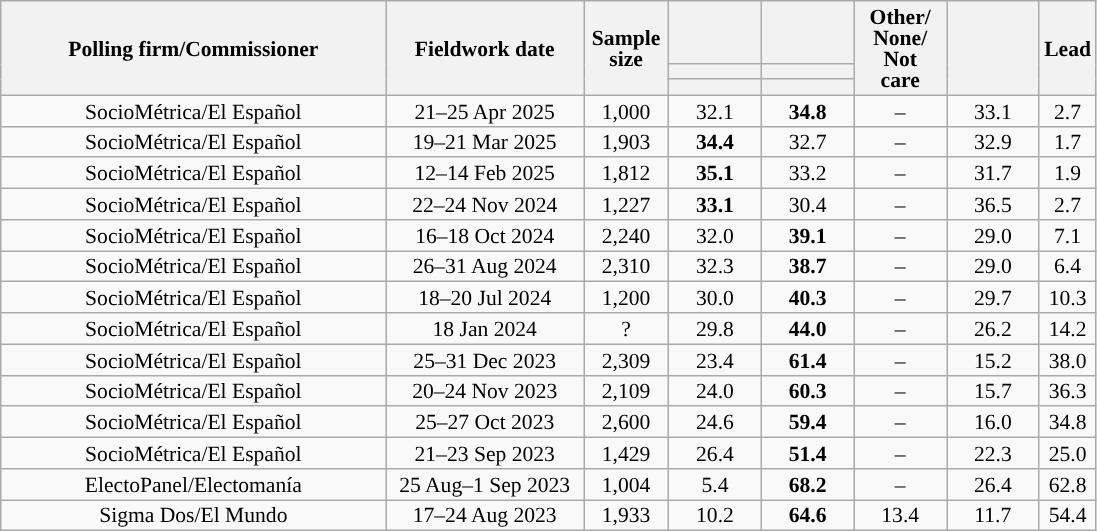<table class="wikitable collapsible collapsed" style="text-align:center; font-size:90%; line-height:14px;">
<tr style="height:42px;">
<th style="width:250px;" rowspan="3">Polling firm/Commissioner</th>
<th style="width:125px;" rowspan="3">Fieldwork date</th>
<th style="width:50px;" rowspan="3">Sample size</th>
<th style="width:55px;"></th>
<th style="width:55px;"></th>
<th style="width:55px;" rowspan="3">Other/<br>None/<br>Not<br>care</th>
<th style="width:55px;" rowspan="3"></th>
<th style="width:30px;" rowspan="3">Lead</th>
</tr>
<tr>
<th style="color:inherit;background:"></th>
<th style="color:inherit;background:"></th>
</tr>
<tr>
<th></th>
<th></th>
</tr>
<tr>
<td>SocioMétrica/El Español</td>
<td>21–25 Apr 2025</td>
<td>1,000</td>
<td>32.1</td>
<td><strong>34.8</strong></td>
<td>–</td>
<td>33.1</td>
<td style="background:">2.7</td>
</tr>
<tr>
<td>SocioMétrica/El Español</td>
<td>19–21 Mar 2025</td>
<td>1,903</td>
<td><strong>34.4</strong></td>
<td>32.7</td>
<td>–</td>
<td>32.9</td>
<td style="background:">1.7</td>
</tr>
<tr>
<td>SocioMétrica/El Español</td>
<td>12–14 Feb 2025</td>
<td>1,812</td>
<td><strong>35.1</strong></td>
<td>33.2</td>
<td>–</td>
<td>31.7</td>
<td style="background:">1.9</td>
</tr>
<tr>
<td>SocioMétrica/El Español</td>
<td>22–24 Nov 2024</td>
<td>1,227</td>
<td><strong>33.1</strong></td>
<td>30.4</td>
<td>–</td>
<td>36.5</td>
<td style="background:">2.7</td>
</tr>
<tr>
<td>SocioMétrica/El Español</td>
<td>16–18 Oct 2024</td>
<td>2,240</td>
<td>32.0</td>
<td><strong>39.1</strong></td>
<td>–</td>
<td>29.0</td>
<td style="background:">7.1</td>
</tr>
<tr>
<td>SocioMétrica/El Español</td>
<td>26–31 Aug 2024</td>
<td>2,310</td>
<td>32.3</td>
<td><strong>38.7</strong></td>
<td>–</td>
<td>29.0</td>
<td style="background:">6.4</td>
</tr>
<tr>
<td>SocioMétrica/El Español</td>
<td>18–20 Jul 2024</td>
<td>1,200</td>
<td>30.0</td>
<td><strong>40.3</strong></td>
<td>–</td>
<td>29.7</td>
<td style="background:">10.3</td>
</tr>
<tr>
<td>SocioMétrica/El Español</td>
<td>18 Jan 2024</td>
<td>?</td>
<td>29.8</td>
<td><strong>44.0</strong></td>
<td>–</td>
<td>26.2</td>
<td style="background:">14.2</td>
</tr>
<tr>
<td>SocioMétrica/El Español</td>
<td>25–31 Dec 2023</td>
<td>2,309</td>
<td>23.4</td>
<td><strong>61.4</strong></td>
<td>–</td>
<td>15.2</td>
<td style="background:">38.0</td>
</tr>
<tr>
<td>SocioMétrica/El Español</td>
<td>20–24 Nov 2023</td>
<td>2,109</td>
<td>24.0</td>
<td><strong>60.3</strong></td>
<td>–</td>
<td>15.7</td>
<td style="background:">36.3</td>
</tr>
<tr>
<td>SocioMétrica/El Español</td>
<td>25–27 Oct 2023</td>
<td>2,600</td>
<td>24.6</td>
<td><strong>59.4</strong></td>
<td>–</td>
<td>16.0</td>
<td style="background:">34.8</td>
</tr>
<tr>
<td>SocioMétrica/El Español</td>
<td>21–23 Sep 2023</td>
<td>1,429</td>
<td>26.4</td>
<td><strong>51.4</strong></td>
<td>–</td>
<td>22.3</td>
<td style="background:">25.0</td>
</tr>
<tr>
<td>ElectoPanel/Electomanía</td>
<td>25 Aug–1 Sep 2023</td>
<td>1,004</td>
<td>5.4</td>
<td><strong>68.2</strong></td>
<td>–</td>
<td>26.4</td>
<td style="background:">62.8</td>
</tr>
<tr>
<td>Sigma Dos/El Mundo</td>
<td>17–24 Aug 2023</td>
<td>1,933</td>
<td>10.2</td>
<td><strong>64.6</strong></td>
<td>13.4</td>
<td>11.7</td>
<td style="background:">54.4</td>
</tr>
</table>
